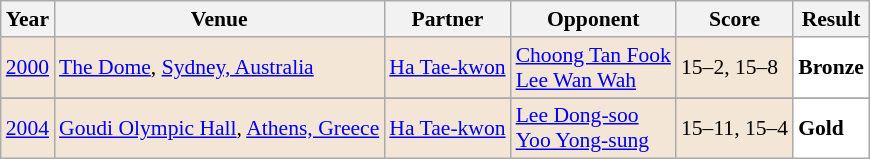<table class="sortable wikitable" style="font-size: 90%;">
<tr>
<th>Year</th>
<th>Venue</th>
<th>Partner</th>
<th>Opponent</th>
<th>Score</th>
<th>Result</th>
</tr>
<tr style="background:#F3E6D7">
<td align="center"><a href='#'>2000</a></td>
<td align="left"><a href='#'>The Dome</a>, <a href='#'>Sydney, Australia</a></td>
<td align="left"> <a href='#'>Ha Tae-kwon</a></td>
<td align="left"> <a href='#'>Choong Tan Fook</a> <br>  <a href='#'>Lee Wan Wah</a></td>
<td align="left">15–2, 15–8</td>
<td style="text-align:left; background:white"> <strong>Bronze</strong></td>
</tr>
<tr>
</tr>
<tr style="background:#F3E6D7">
<td align="center"><a href='#'>2004</a></td>
<td align="left"><a href='#'>Goudi Olympic Hall</a>, <a href='#'>Athens, Greece</a></td>
<td align="left"> <a href='#'>Ha Tae-kwon</a></td>
<td align="left"> <a href='#'>Lee Dong-soo</a> <br>  <a href='#'>Yoo Yong-sung</a></td>
<td align="left">15–11, 15–4</td>
<td style="text-align:left; background:white"> <strong>Gold</strong></td>
</tr>
</table>
